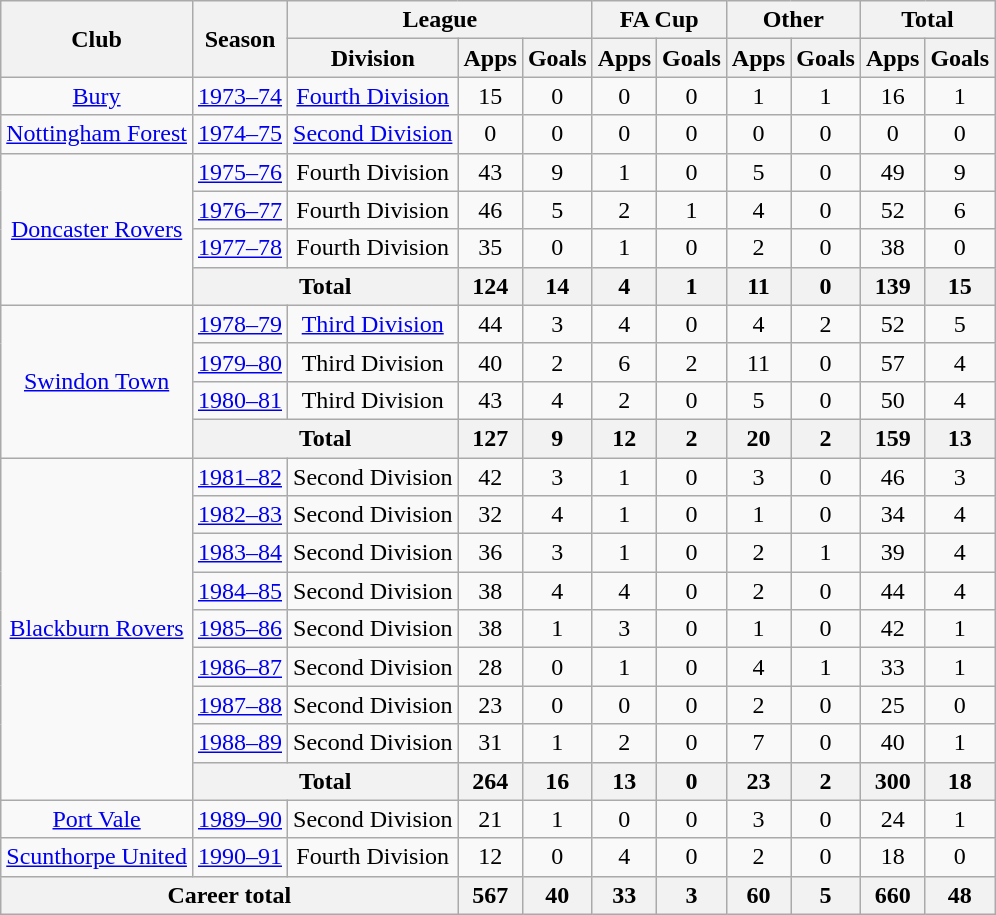<table class="wikitable" style="text-align:center">
<tr>
<th rowspan="2">Club</th>
<th rowspan="2">Season</th>
<th colspan="3">League</th>
<th colspan="2">FA Cup</th>
<th colspan="2">Other</th>
<th colspan="2">Total</th>
</tr>
<tr>
<th>Division</th>
<th>Apps</th>
<th>Goals</th>
<th>Apps</th>
<th>Goals</th>
<th>Apps</th>
<th>Goals</th>
<th>Apps</th>
<th>Goals</th>
</tr>
<tr>
<td><a href='#'>Bury</a></td>
<td><a href='#'>1973–74</a></td>
<td><a href='#'>Fourth Division</a></td>
<td>15</td>
<td>0</td>
<td>0</td>
<td>0</td>
<td>1</td>
<td>1</td>
<td>16</td>
<td>1</td>
</tr>
<tr>
<td><a href='#'>Nottingham Forest</a></td>
<td><a href='#'>1974–75</a></td>
<td><a href='#'>Second Division</a></td>
<td>0</td>
<td>0</td>
<td>0</td>
<td>0</td>
<td>0</td>
<td>0</td>
<td>0</td>
<td>0</td>
</tr>
<tr>
<td rowspan="4"><a href='#'>Doncaster Rovers</a></td>
<td><a href='#'>1975–76</a></td>
<td>Fourth Division</td>
<td>43</td>
<td>9</td>
<td>1</td>
<td>0</td>
<td>5</td>
<td>0</td>
<td>49</td>
<td>9</td>
</tr>
<tr>
<td><a href='#'>1976–77</a></td>
<td>Fourth Division</td>
<td>46</td>
<td>5</td>
<td>2</td>
<td>1</td>
<td>4</td>
<td>0</td>
<td>52</td>
<td>6</td>
</tr>
<tr>
<td><a href='#'>1977–78</a></td>
<td>Fourth Division</td>
<td>35</td>
<td>0</td>
<td>1</td>
<td>0</td>
<td>2</td>
<td>0</td>
<td>38</td>
<td>0</td>
</tr>
<tr>
<th colspan="2">Total</th>
<th>124</th>
<th>14</th>
<th>4</th>
<th>1</th>
<th>11</th>
<th>0</th>
<th>139</th>
<th>15</th>
</tr>
<tr>
<td rowspan="4"><a href='#'>Swindon Town</a></td>
<td><a href='#'>1978–79</a></td>
<td><a href='#'>Third Division</a></td>
<td>44</td>
<td>3</td>
<td>4</td>
<td>0</td>
<td>4</td>
<td>2</td>
<td>52</td>
<td>5</td>
</tr>
<tr>
<td><a href='#'>1979–80</a></td>
<td>Third Division</td>
<td>40</td>
<td>2</td>
<td>6</td>
<td>2</td>
<td>11</td>
<td>0</td>
<td>57</td>
<td>4</td>
</tr>
<tr>
<td><a href='#'>1980–81</a></td>
<td>Third Division</td>
<td>43</td>
<td>4</td>
<td>2</td>
<td>0</td>
<td>5</td>
<td>0</td>
<td>50</td>
<td>4</td>
</tr>
<tr>
<th colspan="2">Total</th>
<th>127</th>
<th>9</th>
<th>12</th>
<th>2</th>
<th>20</th>
<th>2</th>
<th>159</th>
<th>13</th>
</tr>
<tr>
<td rowspan="9"><a href='#'>Blackburn Rovers</a></td>
<td><a href='#'>1981–82</a></td>
<td>Second Division</td>
<td>42</td>
<td>3</td>
<td>1</td>
<td>0</td>
<td>3</td>
<td>0</td>
<td>46</td>
<td>3</td>
</tr>
<tr>
<td><a href='#'>1982–83</a></td>
<td>Second Division</td>
<td>32</td>
<td>4</td>
<td>1</td>
<td>0</td>
<td>1</td>
<td>0</td>
<td>34</td>
<td>4</td>
</tr>
<tr>
<td><a href='#'>1983–84</a></td>
<td>Second Division</td>
<td>36</td>
<td>3</td>
<td>1</td>
<td>0</td>
<td>2</td>
<td>1</td>
<td>39</td>
<td>4</td>
</tr>
<tr>
<td><a href='#'>1984–85</a></td>
<td>Second Division</td>
<td>38</td>
<td>4</td>
<td>4</td>
<td>0</td>
<td>2</td>
<td>0</td>
<td>44</td>
<td>4</td>
</tr>
<tr>
<td><a href='#'>1985–86</a></td>
<td>Second Division</td>
<td>38</td>
<td>1</td>
<td>3</td>
<td>0</td>
<td>1</td>
<td>0</td>
<td>42</td>
<td>1</td>
</tr>
<tr>
<td><a href='#'>1986–87</a></td>
<td>Second Division</td>
<td>28</td>
<td>0</td>
<td>1</td>
<td>0</td>
<td>4</td>
<td>1</td>
<td>33</td>
<td>1</td>
</tr>
<tr>
<td><a href='#'>1987–88</a></td>
<td>Second Division</td>
<td>23</td>
<td>0</td>
<td>0</td>
<td>0</td>
<td>2</td>
<td>0</td>
<td>25</td>
<td>0</td>
</tr>
<tr>
<td><a href='#'>1988–89</a></td>
<td>Second Division</td>
<td>31</td>
<td>1</td>
<td>2</td>
<td>0</td>
<td>7</td>
<td>0</td>
<td>40</td>
<td>1</td>
</tr>
<tr>
<th colspan="2">Total</th>
<th>264</th>
<th>16</th>
<th>13</th>
<th>0</th>
<th>23</th>
<th>2</th>
<th>300</th>
<th>18</th>
</tr>
<tr>
<td><a href='#'>Port Vale</a></td>
<td><a href='#'>1989–90</a></td>
<td>Second Division</td>
<td>21</td>
<td>1</td>
<td>0</td>
<td>0</td>
<td>3</td>
<td>0</td>
<td>24</td>
<td>1</td>
</tr>
<tr>
<td><a href='#'>Scunthorpe United</a></td>
<td><a href='#'>1990–91</a></td>
<td>Fourth Division</td>
<td>12</td>
<td>0</td>
<td>4</td>
<td>0</td>
<td>2</td>
<td>0</td>
<td>18</td>
<td>0</td>
</tr>
<tr>
<th colspan="3">Career total</th>
<th>567</th>
<th>40</th>
<th>33</th>
<th>3</th>
<th>60</th>
<th>5</th>
<th>660</th>
<th>48</th>
</tr>
</table>
